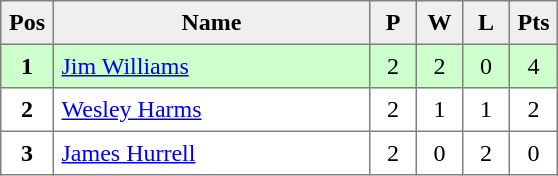<table style=border-collapse:collapse border=1 cellspacing=0 cellpadding=5>
<tr align=center bgcolor=#efefef>
<th width=20>Pos</th>
<th width=200>Name</th>
<th width=20>P</th>
<th width=20>W</th>
<th width=20>L</th>
<th width=20>Pts</th>
</tr>
<tr align=center style="background: #ccffcc;">
<td><strong>1</strong></td>
<td align="left"> <a href='#'>Jim Williams</a></td>
<td>2</td>
<td>2</td>
<td>0</td>
<td>4</td>
</tr>
<tr align=center>
<td><strong>2</strong></td>
<td align="left">  <a href='#'>Wesley Harms</a></td>
<td>2</td>
<td>1</td>
<td>1</td>
<td>2</td>
</tr>
<tr align=center>
<td><strong>3</strong></td>
<td align="left"> <a href='#'>James Hurrell</a></td>
<td>2</td>
<td>0</td>
<td>2</td>
<td>0</td>
</tr>
</table>
